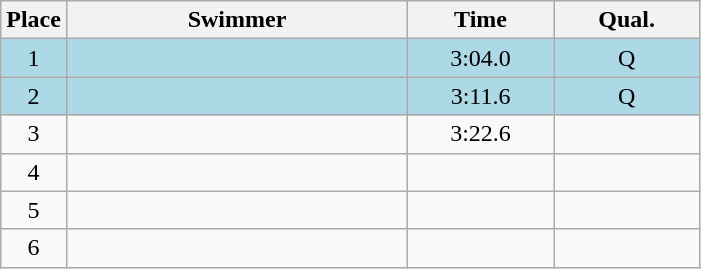<table class=wikitable style="text-align:center">
<tr>
<th>Place</th>
<th width=220>Swimmer</th>
<th width=90>Time</th>
<th width=90>Qual.</th>
</tr>
<tr bgcolor=lightblue>
<td>1</td>
<td align=left></td>
<td>3:04.0</td>
<td>Q</td>
</tr>
<tr bgcolor=lightblue>
<td>2</td>
<td align=left></td>
<td>3:11.6</td>
<td>Q</td>
</tr>
<tr>
<td>3</td>
<td align=left></td>
<td>3:22.6</td>
<td></td>
</tr>
<tr>
<td>4</td>
<td align=left></td>
<td></td>
<td></td>
</tr>
<tr>
<td>5</td>
<td align=left></td>
<td></td>
<td></td>
</tr>
<tr>
<td>6</td>
<td align=left></td>
<td></td>
<td></td>
</tr>
</table>
